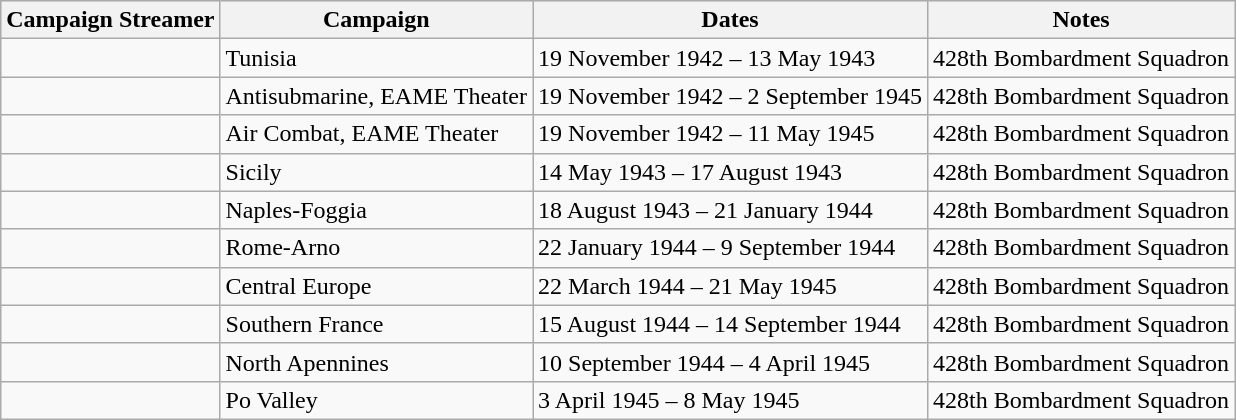<table class="wikitable">
<tr style="background:#efefef;">
<th>Campaign Streamer</th>
<th>Campaign</th>
<th>Dates</th>
<th>Notes</th>
</tr>
<tr>
<td></td>
<td>Tunisia</td>
<td>19 November 1942 – 13 May 1943</td>
<td>428th Bombardment Squadron</td>
</tr>
<tr>
<td></td>
<td>Antisubmarine, EAME Theater</td>
<td>19 November 1942 – 2 September 1945</td>
<td>428th Bombardment Squadron</td>
</tr>
<tr>
<td></td>
<td>Air Combat, EAME Theater</td>
<td>19 November 1942 – 11 May 1945</td>
<td>428th Bombardment Squadron</td>
</tr>
<tr>
<td></td>
<td>Sicily</td>
<td>14 May 1943 – 17 August 1943</td>
<td>428th Bombardment Squadron</td>
</tr>
<tr>
<td></td>
<td>Naples-Foggia</td>
<td>18 August 1943 – 21 January 1944</td>
<td>428th Bombardment Squadron</td>
</tr>
<tr>
<td></td>
<td>Rome-Arno</td>
<td>22 January 1944 – 9 September 1944</td>
<td>428th Bombardment Squadron</td>
</tr>
<tr>
<td></td>
<td>Central Europe</td>
<td>22 March 1944 – 21 May 1945</td>
<td>428th Bombardment Squadron</td>
</tr>
<tr>
<td></td>
<td>Southern France</td>
<td>15 August 1944 – 14 September 1944</td>
<td>428th Bombardment Squadron</td>
</tr>
<tr>
<td></td>
<td>North Apennines</td>
<td>10 September 1944 – 4 April 1945</td>
<td>428th Bombardment Squadron</td>
</tr>
<tr>
<td></td>
<td>Po Valley</td>
<td>3 April 1945 – 8 May 1945</td>
<td>428th Bombardment Squadron</td>
</tr>
</table>
